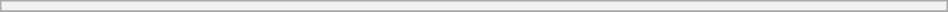<table class="wikitable sortable collapsible collapsed" style="min-width:50%">
<tr>
<th colspan=6 style="font-size:88%"><a href='#'></a></th>
</tr>
<tr>
</tr>
</table>
